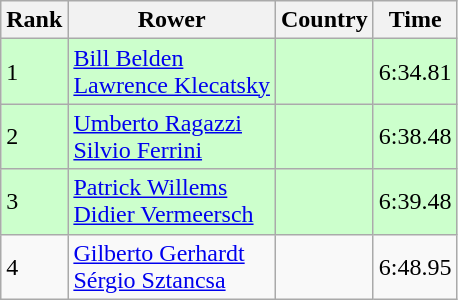<table class="wikitable sortable" style="text-align:middle">
<tr>
<th>Rank</th>
<th>Rower</th>
<th>Country</th>
<th>Time</th>
</tr>
<tr bgcolor=ccffcc>
<td>1</td>
<td><a href='#'>Bill Belden</a><br><a href='#'>Lawrence Klecatsky</a></td>
<td></td>
<td>6:34.81</td>
</tr>
<tr bgcolor=ccffcc>
<td>2</td>
<td><a href='#'>Umberto Ragazzi</a><br><a href='#'>Silvio Ferrini</a></td>
<td></td>
<td>6:38.48</td>
</tr>
<tr bgcolor=ccffcc>
<td>3</td>
<td><a href='#'>Patrick Willems</a><br><a href='#'>Didier Vermeersch</a></td>
<td></td>
<td>6:39.48</td>
</tr>
<tr>
<td>4</td>
<td><a href='#'>Gilberto Gerhardt</a><br><a href='#'>Sérgio Sztancsa</a></td>
<td></td>
<td>6:48.95</td>
</tr>
</table>
